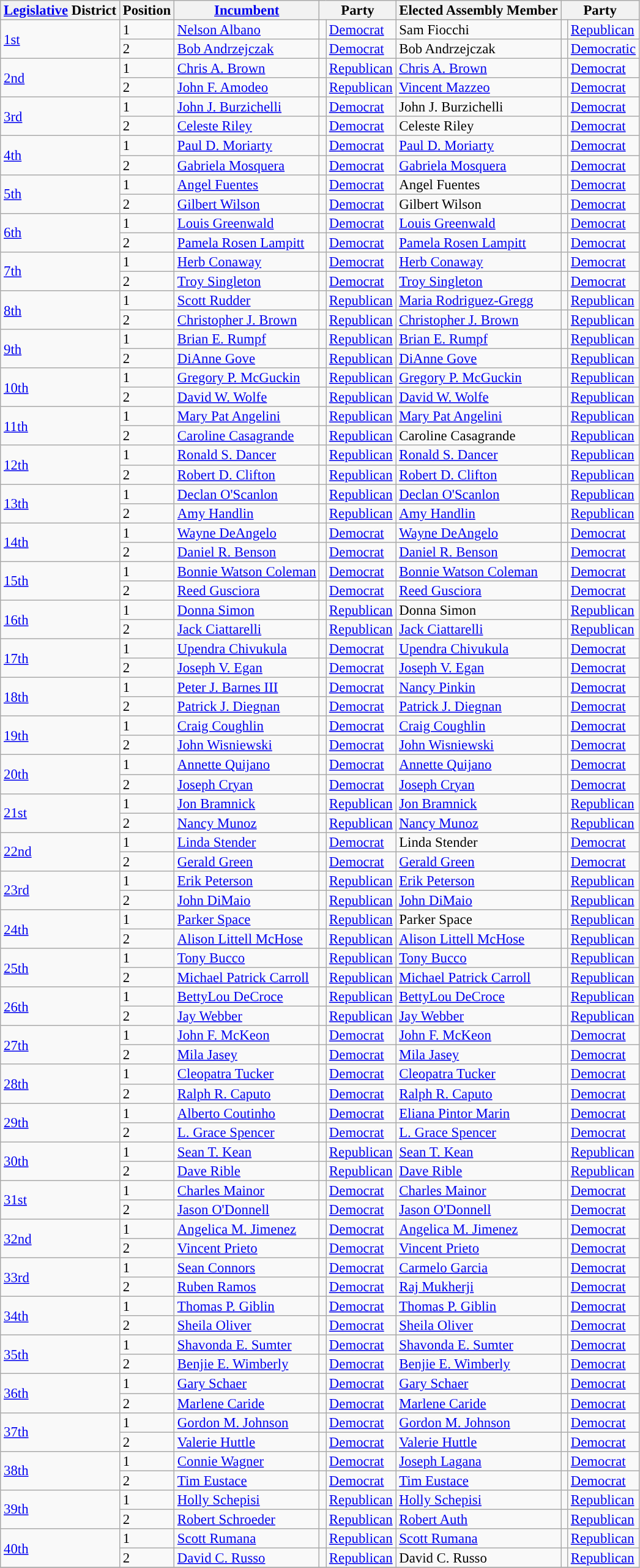<table class="sortable wikitable" style="font-size:95%;line-height:14px;">
<tr>
<th colspan="1" class="sortable"><a href='#'>Legislative</a> District</th>
<th colspan="1" class="sortable">Position</th>
<th class="unsortable"><a href='#'>Incumbent</a></th>
<th colspan="2">Party</th>
<th class="unsortable">Elected Assembly Member</th>
<th colspan="2">Party</th>
</tr>
<tr>
<td rowspan="2"><a href='#'>1st</a></td>
<td>1</td>
<td><a href='#'>Nelson Albano</a></td>
<td style="background:"></td>
<td><a href='#'>Democrat</a></td>
<td>Sam Fiocchi</td>
<td style="background:"></td>
<td><a href='#'>Republican</a></td>
</tr>
<tr>
<td>2</td>
<td><a href='#'>Bob Andrzejczak</a></td>
<td style="background:"></td>
<td><a href='#'>Democrat</a></td>
<td>Bob Andrzejczak</td>
<td style="background:"></td>
<td><a href='#'>Democratic</a></td>
</tr>
<tr>
<td rowspan="2"><a href='#'>2nd</a></td>
<td>1</td>
<td><a href='#'>Chris A. Brown</a></td>
<td style="background:"></td>
<td><a href='#'>Republican</a></td>
<td><a href='#'>Chris A. Brown</a></td>
<td style="background:"></td>
<td><a href='#'>Democrat</a></td>
</tr>
<tr>
<td>2</td>
<td><a href='#'>John F. Amodeo</a></td>
<td style="background:"></td>
<td><a href='#'>Republican</a></td>
<td><a href='#'>Vincent Mazzeo</a></td>
<td style="background:"></td>
<td><a href='#'>Democrat</a></td>
</tr>
<tr>
<td rowspan="2"><a href='#'>3rd</a></td>
<td>1</td>
<td><a href='#'>John J. Burzichelli</a></td>
<td style="background:"></td>
<td><a href='#'>Democrat</a></td>
<td>John J. Burzichelli</td>
<td style="background:"></td>
<td><a href='#'>Democrat</a></td>
</tr>
<tr>
<td>2</td>
<td><a href='#'>Celeste Riley</a></td>
<td style="background:"></td>
<td><a href='#'>Democrat</a></td>
<td>Celeste Riley</td>
<td style="background:"></td>
<td><a href='#'>Democrat</a></td>
</tr>
<tr>
<td rowspan="2"><a href='#'>4th</a></td>
<td>1</td>
<td><a href='#'>Paul D. Moriarty</a></td>
<td style="background:"></td>
<td><a href='#'>Democrat</a></td>
<td><a href='#'>Paul D. Moriarty</a></td>
<td style="background:"></td>
<td><a href='#'>Democrat</a></td>
</tr>
<tr>
<td>2</td>
<td><a href='#'>Gabriela Mosquera</a></td>
<td style="background:"></td>
<td><a href='#'>Democrat</a></td>
<td><a href='#'>Gabriela Mosquera</a></td>
<td style="background:"></td>
<td><a href='#'>Democrat</a></td>
</tr>
<tr>
<td rowspan="2"><a href='#'>5th</a></td>
<td>1</td>
<td><a href='#'>Angel Fuentes</a></td>
<td style="background:"></td>
<td><a href='#'>Democrat</a></td>
<td>Angel Fuentes</td>
<td style="background:"></td>
<td><a href='#'>Democrat</a></td>
</tr>
<tr>
<td>2</td>
<td><a href='#'>Gilbert Wilson</a></td>
<td style="background:"></td>
<td><a href='#'>Democrat</a></td>
<td>Gilbert Wilson</td>
<td style="background:"></td>
<td><a href='#'>Democrat</a></td>
</tr>
<tr>
<td rowspan="2"><a href='#'>6th</a></td>
<td>1</td>
<td><a href='#'>Louis Greenwald</a></td>
<td style="background:"></td>
<td><a href='#'>Democrat</a></td>
<td><a href='#'>Louis Greenwald</a></td>
<td style="background:"></td>
<td><a href='#'>Democrat</a></td>
</tr>
<tr>
<td>2</td>
<td><a href='#'>Pamela Rosen Lampitt</a></td>
<td style="background:"></td>
<td><a href='#'>Democrat</a></td>
<td><a href='#'>Pamela Rosen Lampitt</a></td>
<td style="background:"></td>
<td><a href='#'>Democrat</a></td>
</tr>
<tr>
<td rowspan="2"><a href='#'>7th</a></td>
<td>1</td>
<td><a href='#'>Herb Conaway</a></td>
<td style="background:"></td>
<td><a href='#'>Democrat</a></td>
<td><a href='#'>Herb Conaway</a></td>
<td style="background:"></td>
<td><a href='#'>Democrat</a></td>
</tr>
<tr>
<td>2</td>
<td><a href='#'>Troy Singleton</a></td>
<td style="background:"></td>
<td><a href='#'>Democrat</a></td>
<td><a href='#'>Troy Singleton</a></td>
<td style="background:"></td>
<td><a href='#'>Democrat</a></td>
</tr>
<tr>
<td rowspan="2"><a href='#'>8th</a></td>
<td>1</td>
<td><a href='#'>Scott Rudder</a></td>
<td style="background:"></td>
<td><a href='#'>Republican</a></td>
<td><a href='#'>Maria Rodriguez-Gregg</a></td>
<td style="background:"></td>
<td><a href='#'>Republican</a></td>
</tr>
<tr>
<td>2</td>
<td><a href='#'>Christopher J. Brown</a></td>
<td style="background:"></td>
<td><a href='#'>Republican</a></td>
<td><a href='#'>Christopher J. Brown</a></td>
<td style="background:"></td>
<td><a href='#'>Republican</a></td>
</tr>
<tr>
<td rowspan="2"><a href='#'>9th</a></td>
<td>1</td>
<td><a href='#'>Brian E. Rumpf</a></td>
<td style="background:"></td>
<td><a href='#'>Republican</a></td>
<td><a href='#'>Brian E. Rumpf</a></td>
<td style="background:"></td>
<td><a href='#'>Republican</a></td>
</tr>
<tr>
<td>2</td>
<td><a href='#'>DiAnne Gove</a></td>
<td style="background:"></td>
<td><a href='#'>Republican</a></td>
<td><a href='#'>DiAnne Gove</a></td>
<td style="background:"></td>
<td><a href='#'>Republican</a></td>
</tr>
<tr>
<td rowspan="2"><a href='#'>10th</a></td>
<td>1</td>
<td><a href='#'>Gregory P. McGuckin</a></td>
<td style="background:"></td>
<td><a href='#'>Republican</a></td>
<td><a href='#'>Gregory P. McGuckin</a></td>
<td style="background:"></td>
<td><a href='#'>Republican</a></td>
</tr>
<tr>
<td>2</td>
<td><a href='#'>David W. Wolfe</a></td>
<td style="background:"></td>
<td><a href='#'>Republican</a></td>
<td><a href='#'>David W. Wolfe</a></td>
<td style="background:"></td>
<td><a href='#'>Republican</a></td>
</tr>
<tr>
<td rowspan="2"><a href='#'>11th</a></td>
<td>1</td>
<td><a href='#'>Mary Pat Angelini</a></td>
<td style="background:"></td>
<td><a href='#'>Republican</a></td>
<td><a href='#'>Mary Pat Angelini</a></td>
<td style="background:"></td>
<td><a href='#'>Republican</a></td>
</tr>
<tr>
<td>2</td>
<td><a href='#'>Caroline Casagrande</a></td>
<td style="background:"></td>
<td><a href='#'>Republican</a></td>
<td>Caroline Casagrande</td>
<td style="background:"></td>
<td><a href='#'>Republican</a></td>
</tr>
<tr>
<td rowspan="2"><a href='#'>12th</a></td>
<td>1</td>
<td><a href='#'>Ronald S. Dancer</a></td>
<td style="background:"></td>
<td><a href='#'>Republican</a></td>
<td><a href='#'>Ronald S. Dancer</a></td>
<td style="background:"></td>
<td><a href='#'>Republican</a></td>
</tr>
<tr>
<td>2</td>
<td><a href='#'>Robert D. Clifton</a></td>
<td style="background:"></td>
<td><a href='#'>Republican</a></td>
<td><a href='#'>Robert D. Clifton</a></td>
<td style="background:"></td>
<td><a href='#'>Republican</a></td>
</tr>
<tr>
<td rowspan="2"><a href='#'>13th</a></td>
<td>1</td>
<td><a href='#'>Declan O'Scanlon</a></td>
<td style="background:"></td>
<td><a href='#'>Republican</a></td>
<td><a href='#'>Declan O'Scanlon</a></td>
<td style="background:"></td>
<td><a href='#'>Republican</a></td>
</tr>
<tr>
<td>2</td>
<td><a href='#'>Amy Handlin</a></td>
<td style="background:"></td>
<td><a href='#'>Republican</a></td>
<td><a href='#'>Amy Handlin</a></td>
<td style="background:"></td>
<td><a href='#'>Republican</a></td>
</tr>
<tr>
<td rowspan="2"><a href='#'>14th</a></td>
<td>1</td>
<td><a href='#'>Wayne DeAngelo</a></td>
<td style="background:"></td>
<td><a href='#'>Democrat</a></td>
<td><a href='#'>Wayne DeAngelo</a></td>
<td style="background:"></td>
<td><a href='#'>Democrat</a></td>
</tr>
<tr>
<td>2</td>
<td><a href='#'>Daniel R. Benson</a></td>
<td style="background:"></td>
<td><a href='#'>Democrat</a></td>
<td><a href='#'>Daniel R. Benson</a></td>
<td style="background:"></td>
<td><a href='#'>Democrat</a></td>
</tr>
<tr>
<td rowspan="2"><a href='#'>15th</a></td>
<td>1</td>
<td><a href='#'>Bonnie Watson Coleman</a></td>
<td style="background:"></td>
<td><a href='#'>Democrat</a></td>
<td><a href='#'>Bonnie Watson Coleman</a></td>
<td style="background:"></td>
<td><a href='#'>Democrat</a></td>
</tr>
<tr>
<td>2</td>
<td><a href='#'>Reed Gusciora</a></td>
<td style="background:"></td>
<td><a href='#'>Democrat</a></td>
<td><a href='#'>Reed Gusciora</a></td>
<td style="background:"></td>
<td><a href='#'>Democrat</a></td>
</tr>
<tr>
<td rowspan="2"><a href='#'>16th</a></td>
<td>1</td>
<td><a href='#'>Donna Simon</a></td>
<td style="background:"></td>
<td><a href='#'>Republican</a></td>
<td>Donna Simon</td>
<td style="background:"></td>
<td><a href='#'>Republican</a></td>
</tr>
<tr>
<td>2</td>
<td><a href='#'>Jack Ciattarelli</a></td>
<td style="background:"></td>
<td><a href='#'>Republican</a></td>
<td><a href='#'>Jack Ciattarelli</a></td>
<td style="background:"></td>
<td><a href='#'>Republican</a></td>
</tr>
<tr>
<td rowspan="2"><a href='#'>17th</a></td>
<td>1</td>
<td><a href='#'>Upendra Chivukula</a></td>
<td style="background:"></td>
<td><a href='#'>Democrat</a></td>
<td><a href='#'>Upendra Chivukula</a></td>
<td style="background:"></td>
<td><a href='#'>Democrat</a></td>
</tr>
<tr>
<td>2</td>
<td><a href='#'>Joseph V. Egan</a></td>
<td style="background:"></td>
<td><a href='#'>Democrat</a></td>
<td><a href='#'>Joseph V. Egan</a></td>
<td style="background:"></td>
<td><a href='#'>Democrat</a></td>
</tr>
<tr>
<td rowspan="2"><a href='#'>18th</a></td>
<td>1</td>
<td><a href='#'>Peter J. Barnes III</a></td>
<td style="background:"></td>
<td><a href='#'>Democrat</a></td>
<td><a href='#'>Nancy Pinkin</a></td>
<td style="background:"></td>
<td><a href='#'>Democrat</a></td>
</tr>
<tr>
<td>2</td>
<td><a href='#'>Patrick J. Diegnan</a></td>
<td style="background:"></td>
<td><a href='#'>Democrat</a></td>
<td><a href='#'>Patrick J. Diegnan</a></td>
<td style="background:"></td>
<td><a href='#'>Democrat</a></td>
</tr>
<tr>
<td rowspan="2"><a href='#'>19th</a></td>
<td>1</td>
<td><a href='#'>Craig Coughlin</a></td>
<td style="background:"></td>
<td><a href='#'>Democrat</a></td>
<td><a href='#'>Craig Coughlin</a></td>
<td style="background:"></td>
<td><a href='#'>Democrat</a></td>
</tr>
<tr>
<td>2</td>
<td><a href='#'>John Wisniewski</a></td>
<td style="background:"></td>
<td><a href='#'>Democrat</a></td>
<td><a href='#'>John Wisniewski</a></td>
<td style="background:"></td>
<td><a href='#'>Democrat</a></td>
</tr>
<tr>
<td rowspan="2"><a href='#'>20th</a></td>
<td>1</td>
<td><a href='#'>Annette Quijano</a></td>
<td style="background:"></td>
<td><a href='#'>Democrat</a></td>
<td><a href='#'>Annette Quijano</a></td>
<td style="background:"></td>
<td><a href='#'>Democrat</a></td>
</tr>
<tr>
<td>2</td>
<td><a href='#'>Joseph Cryan</a></td>
<td style="background:"></td>
<td><a href='#'>Democrat</a></td>
<td><a href='#'>Joseph Cryan</a></td>
<td style="background:"></td>
<td><a href='#'>Democrat</a></td>
</tr>
<tr>
<td rowspan="2"><a href='#'>21st</a></td>
<td>1</td>
<td><a href='#'>Jon Bramnick</a></td>
<td style="background:"></td>
<td><a href='#'>Republican</a></td>
<td><a href='#'>Jon Bramnick</a></td>
<td style="background:"></td>
<td><a href='#'>Republican</a></td>
</tr>
<tr>
<td>2</td>
<td><a href='#'>Nancy Munoz</a></td>
<td style="background:"></td>
<td><a href='#'>Republican</a></td>
<td><a href='#'>Nancy Munoz</a></td>
<td style="background:"></td>
<td><a href='#'>Republican</a></td>
</tr>
<tr>
<td rowspan="2"><a href='#'>22nd</a></td>
<td>1</td>
<td><a href='#'>Linda Stender</a></td>
<td style="background:"></td>
<td><a href='#'>Democrat</a></td>
<td>Linda Stender</td>
<td style="background:"></td>
<td><a href='#'>Democrat</a></td>
</tr>
<tr>
<td>2</td>
<td><a href='#'>Gerald Green</a></td>
<td style="background:"></td>
<td><a href='#'>Democrat</a></td>
<td><a href='#'>Gerald Green</a></td>
<td style="background:"></td>
<td><a href='#'>Democrat</a></td>
</tr>
<tr>
<td rowspan="2"><a href='#'>23rd</a></td>
<td>1</td>
<td><a href='#'>Erik Peterson</a></td>
<td style="background:"></td>
<td><a href='#'>Republican</a></td>
<td><a href='#'>Erik Peterson</a></td>
<td style="background:"></td>
<td><a href='#'>Republican</a></td>
</tr>
<tr>
<td>2</td>
<td><a href='#'>John DiMaio</a></td>
<td style="background:"></td>
<td><a href='#'>Republican</a></td>
<td><a href='#'>John DiMaio</a></td>
<td style="background:"></td>
<td><a href='#'>Republican</a></td>
</tr>
<tr>
<td rowspan="2"><a href='#'>24th</a></td>
<td>1</td>
<td><a href='#'>Parker Space</a></td>
<td style="background:"></td>
<td><a href='#'>Republican</a></td>
<td>Parker Space</td>
<td style="background:"></td>
<td><a href='#'>Republican</a></td>
</tr>
<tr>
<td>2</td>
<td><a href='#'>Alison Littell McHose</a></td>
<td style="background:"></td>
<td><a href='#'>Republican</a></td>
<td><a href='#'>Alison Littell McHose</a></td>
<td style="background:"></td>
<td><a href='#'>Republican</a></td>
</tr>
<tr>
<td rowspan="2"><a href='#'>25th</a></td>
<td>1</td>
<td><a href='#'>Tony Bucco</a></td>
<td style="background:"></td>
<td><a href='#'>Republican</a></td>
<td><a href='#'>Tony Bucco</a></td>
<td style="background:"></td>
<td><a href='#'>Republican</a></td>
</tr>
<tr>
<td>2</td>
<td><a href='#'>Michael Patrick Carroll</a></td>
<td style="background:"></td>
<td><a href='#'>Republican</a></td>
<td><a href='#'>Michael Patrick Carroll</a></td>
<td style="background:"></td>
<td><a href='#'>Republican</a></td>
</tr>
<tr>
<td rowspan="2"><a href='#'>26th</a></td>
<td>1</td>
<td><a href='#'>BettyLou DeCroce</a></td>
<td style="background:"></td>
<td><a href='#'>Republican</a></td>
<td><a href='#'>BettyLou DeCroce</a></td>
<td style="background:"></td>
<td><a href='#'>Republican</a></td>
</tr>
<tr>
<td>2</td>
<td><a href='#'>Jay Webber</a></td>
<td style="background:"></td>
<td><a href='#'>Republican</a></td>
<td><a href='#'>Jay Webber</a></td>
<td style="background:"></td>
<td><a href='#'>Republican</a></td>
</tr>
<tr>
<td rowspan="2"><a href='#'>27th</a></td>
<td>1</td>
<td><a href='#'>John F. McKeon</a></td>
<td style="background:"></td>
<td><a href='#'>Democrat</a></td>
<td><a href='#'>John F. McKeon</a></td>
<td style="background:"></td>
<td><a href='#'>Democrat</a></td>
</tr>
<tr>
<td>2</td>
<td><a href='#'>Mila Jasey</a></td>
<td style="background:"></td>
<td><a href='#'>Democrat</a></td>
<td><a href='#'>Mila Jasey</a></td>
<td style="background:"></td>
<td><a href='#'>Democrat</a></td>
</tr>
<tr>
<td rowspan="2"><a href='#'>28th</a></td>
<td>1</td>
<td><a href='#'>Cleopatra Tucker</a></td>
<td style="background:"></td>
<td><a href='#'>Democrat</a></td>
<td><a href='#'>Cleopatra Tucker</a></td>
<td style="background:"></td>
<td><a href='#'>Democrat</a></td>
</tr>
<tr>
<td>2</td>
<td><a href='#'>Ralph R. Caputo</a></td>
<td style="background:"></td>
<td><a href='#'>Democrat</a></td>
<td><a href='#'>Ralph R. Caputo</a></td>
<td style="background:"></td>
<td><a href='#'>Democrat</a></td>
</tr>
<tr>
<td rowspan="2"><a href='#'>29th</a></td>
<td>1</td>
<td><a href='#'>Alberto Coutinho</a></td>
<td style="background:"></td>
<td><a href='#'>Democrat</a></td>
<td><a href='#'>Eliana Pintor Marin</a></td>
<td style="background:"></td>
<td><a href='#'>Democrat</a></td>
</tr>
<tr>
<td>2</td>
<td><a href='#'>L. Grace Spencer</a></td>
<td style="background:"></td>
<td><a href='#'>Democrat</a></td>
<td><a href='#'>L. Grace Spencer</a></td>
<td style="background:"></td>
<td><a href='#'>Democrat</a></td>
</tr>
<tr>
<td rowspan="2"><a href='#'>30th</a></td>
<td>1</td>
<td><a href='#'>Sean T. Kean</a></td>
<td style="background:"></td>
<td><a href='#'>Republican</a></td>
<td><a href='#'>Sean T. Kean</a></td>
<td style="background:"></td>
<td><a href='#'>Republican</a></td>
</tr>
<tr>
<td>2</td>
<td><a href='#'>Dave Rible</a></td>
<td style="background:"></td>
<td><a href='#'>Republican</a></td>
<td><a href='#'>Dave Rible</a></td>
<td style="background:"></td>
<td><a href='#'>Republican</a></td>
</tr>
<tr>
<td rowspan="2"><a href='#'>31st</a></td>
<td>1</td>
<td><a href='#'>Charles Mainor</a></td>
<td style="background:"></td>
<td><a href='#'>Democrat</a></td>
<td><a href='#'>Charles Mainor</a></td>
<td style="background:"></td>
<td><a href='#'>Democrat</a></td>
</tr>
<tr>
<td>2</td>
<td><a href='#'>Jason O'Donnell</a></td>
<td style="background:"></td>
<td><a href='#'>Democrat</a></td>
<td><a href='#'>Jason O'Donnell</a></td>
<td style="background:"></td>
<td><a href='#'>Democrat</a></td>
</tr>
<tr>
<td rowspan="2"><a href='#'>32nd</a></td>
<td>1</td>
<td><a href='#'>Angelica M. Jimenez</a></td>
<td style="background:"></td>
<td><a href='#'>Democrat</a></td>
<td><a href='#'>Angelica M. Jimenez</a></td>
<td style="background:"></td>
<td><a href='#'>Democrat</a></td>
</tr>
<tr>
<td>2</td>
<td><a href='#'>Vincent Prieto</a></td>
<td style="background:"></td>
<td><a href='#'>Democrat</a></td>
<td><a href='#'>Vincent Prieto</a></td>
<td style="background:"></td>
<td><a href='#'>Democrat</a></td>
</tr>
<tr>
<td rowspan="2"><a href='#'>33rd</a></td>
<td>1</td>
<td><a href='#'>Sean Connors</a></td>
<td style="background:"></td>
<td><a href='#'>Democrat</a></td>
<td><a href='#'>Carmelo Garcia</a></td>
<td style="background:"></td>
<td><a href='#'>Democrat</a></td>
</tr>
<tr>
<td>2</td>
<td><a href='#'>Ruben Ramos</a></td>
<td style="background:"></td>
<td><a href='#'>Democrat</a></td>
<td><a href='#'>Raj Mukherji</a></td>
<td style="background:"></td>
<td><a href='#'>Democrat</a></td>
</tr>
<tr>
<td rowspan="2"><a href='#'>34th</a></td>
<td>1</td>
<td><a href='#'>Thomas P. Giblin</a></td>
<td style="background:"></td>
<td><a href='#'>Democrat</a></td>
<td><a href='#'>Thomas P. Giblin</a></td>
<td style="background:"></td>
<td><a href='#'>Democrat</a></td>
</tr>
<tr>
<td>2</td>
<td><a href='#'>Sheila Oliver</a></td>
<td style="background:"></td>
<td><a href='#'>Democrat</a></td>
<td><a href='#'>Sheila Oliver</a></td>
<td style="background:"></td>
<td><a href='#'>Democrat</a></td>
</tr>
<tr>
<td rowspan="2"><a href='#'>35th</a></td>
<td>1</td>
<td><a href='#'>Shavonda E. Sumter</a></td>
<td style="background:"></td>
<td><a href='#'>Democrat</a></td>
<td><a href='#'>Shavonda E. Sumter</a></td>
<td style="background:"></td>
<td><a href='#'>Democrat</a></td>
</tr>
<tr>
<td>2</td>
<td><a href='#'>Benjie E. Wimberly</a></td>
<td style="background:"></td>
<td><a href='#'>Democrat</a></td>
<td><a href='#'>Benjie E. Wimberly</a></td>
<td style="background:"></td>
<td><a href='#'>Democrat</a></td>
</tr>
<tr>
<td rowspan="2"><a href='#'>36th</a></td>
<td>1</td>
<td><a href='#'>Gary Schaer</a></td>
<td style="background:"></td>
<td><a href='#'>Democrat</a></td>
<td><a href='#'>Gary Schaer</a></td>
<td style="background:"></td>
<td><a href='#'>Democrat</a></td>
</tr>
<tr>
<td>2</td>
<td><a href='#'>Marlene Caride</a></td>
<td style="background:"></td>
<td><a href='#'>Democrat</a></td>
<td><a href='#'>Marlene Caride</a></td>
<td style="background:"></td>
<td><a href='#'>Democrat</a></td>
</tr>
<tr>
<td rowspan="2"><a href='#'>37th</a></td>
<td>1</td>
<td><a href='#'>Gordon M. Johnson</a></td>
<td style="background:"></td>
<td><a href='#'>Democrat</a></td>
<td><a href='#'>Gordon M. Johnson</a></td>
<td style="background:"></td>
<td><a href='#'>Democrat</a></td>
</tr>
<tr>
<td>2</td>
<td><a href='#'>Valerie Huttle</a></td>
<td style="background:"></td>
<td><a href='#'>Democrat</a></td>
<td><a href='#'>Valerie Huttle</a></td>
<td style="background:"></td>
<td><a href='#'>Democrat</a></td>
</tr>
<tr>
<td rowspan="2"><a href='#'>38th</a></td>
<td>1</td>
<td><a href='#'>Connie Wagner</a></td>
<td style="background:"></td>
<td><a href='#'>Democrat</a></td>
<td><a href='#'>Joseph Lagana</a></td>
<td style="background:"></td>
<td><a href='#'>Democrat</a></td>
</tr>
<tr>
<td>2</td>
<td><a href='#'>Tim Eustace</a></td>
<td style="background:"></td>
<td><a href='#'>Democrat</a></td>
<td><a href='#'>Tim Eustace</a></td>
<td style="background:"></td>
<td><a href='#'>Democrat</a></td>
</tr>
<tr>
<td rowspan="2"><a href='#'>39th</a></td>
<td>1</td>
<td><a href='#'>Holly Schepisi</a></td>
<td style="background:"></td>
<td><a href='#'>Republican</a></td>
<td><a href='#'>Holly Schepisi</a></td>
<td style="background:"></td>
<td><a href='#'>Republican</a></td>
</tr>
<tr>
<td>2</td>
<td><a href='#'>Robert Schroeder</a></td>
<td style="background:"></td>
<td><a href='#'>Republican</a></td>
<td><a href='#'>Robert Auth</a></td>
<td style="background:"></td>
<td><a href='#'>Republican</a></td>
</tr>
<tr>
<td rowspan="2"><a href='#'>40th</a></td>
<td>1</td>
<td><a href='#'>Scott Rumana</a></td>
<td style="background:"></td>
<td><a href='#'>Republican</a></td>
<td><a href='#'>Scott Rumana</a></td>
<td style="background:"></td>
<td><a href='#'>Republican</a></td>
</tr>
<tr>
<td>2</td>
<td><a href='#'>David C. Russo</a></td>
<td style="background:"></td>
<td><a href='#'>Republican</a></td>
<td>David C. Russo</td>
<td style="background:"></td>
<td><a href='#'>Republican</a></td>
</tr>
<tr>
</tr>
</table>
